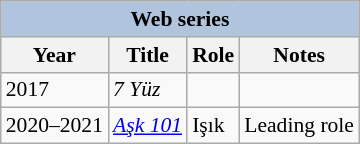<table class="wikitable" style="font-size: 90%;">
<tr>
<th colspan="4" style="background:LightSteelBlue">Web series</th>
</tr>
<tr>
<th>Year</th>
<th>Title</th>
<th>Role</th>
<th>Notes</th>
</tr>
<tr>
<td>2017</td>
<td><em>7 Yüz</em></td>
<td></td>
<td></td>
</tr>
<tr>
<td>2020–2021</td>
<td><em><a href='#'>Aşk 101</a></em></td>
<td>Işık</td>
<td>Leading role</td>
</tr>
</table>
